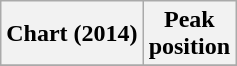<table class="wikitable sortable">
<tr>
<th>Chart (2014)</th>
<th>Peak <br>position</th>
</tr>
<tr>
</tr>
</table>
